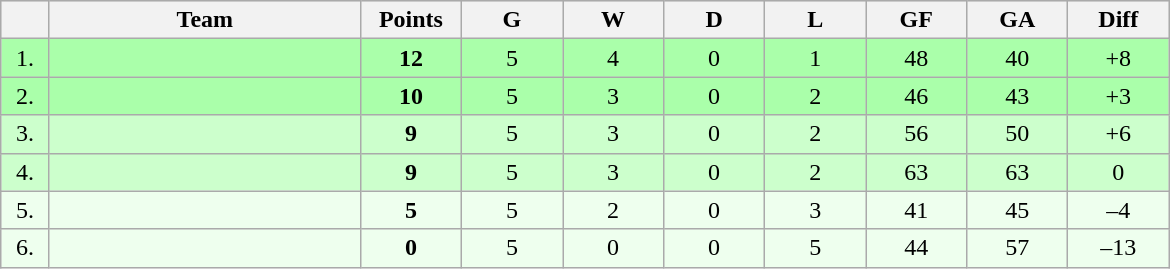<table class=wikitable style="text-align:center">
<tr bgcolor="#DCDCDC">
<th width="25"></th>
<th width="200">Team</th>
<th width="60">Points</th>
<th width="60">G</th>
<th width="60">W</th>
<th width="60">D</th>
<th width="60">L</th>
<th width="60">GF</th>
<th width="60">GA</th>
<th width="60">Diff</th>
</tr>
<tr bgcolor=#AAFFAA>
<td>1.</td>
<td align=left></td>
<td><strong>12</strong></td>
<td>5</td>
<td>4</td>
<td>0</td>
<td>1</td>
<td>48</td>
<td>40</td>
<td>+8</td>
</tr>
<tr bgcolor=#AAFFAA>
<td>2.</td>
<td align=left></td>
<td><strong>10</strong></td>
<td>5</td>
<td>3</td>
<td>0</td>
<td>2</td>
<td>46</td>
<td>43</td>
<td>+3</td>
</tr>
<tr bgcolor=#CCFFCC>
<td>3.</td>
<td align=left></td>
<td><strong>9</strong></td>
<td>5</td>
<td>3</td>
<td>0</td>
<td>2</td>
<td>56</td>
<td>50</td>
<td>+6</td>
</tr>
<tr bgcolor=#CCFFCC>
<td>4.</td>
<td align=left></td>
<td><strong>9</strong></td>
<td>5</td>
<td>3</td>
<td>0</td>
<td>2</td>
<td>63</td>
<td>63</td>
<td>0</td>
</tr>
<tr bgcolor=#EEFFEE>
<td>5.</td>
<td align=left></td>
<td><strong>5</strong></td>
<td>5</td>
<td>2</td>
<td>0</td>
<td>3</td>
<td>41</td>
<td>45</td>
<td>–4</td>
</tr>
<tr bgcolor=#EEFFEE>
<td>6.</td>
<td align=left></td>
<td><strong>0</strong></td>
<td>5</td>
<td>0</td>
<td>0</td>
<td>5</td>
<td>44</td>
<td>57</td>
<td>–13</td>
</tr>
</table>
